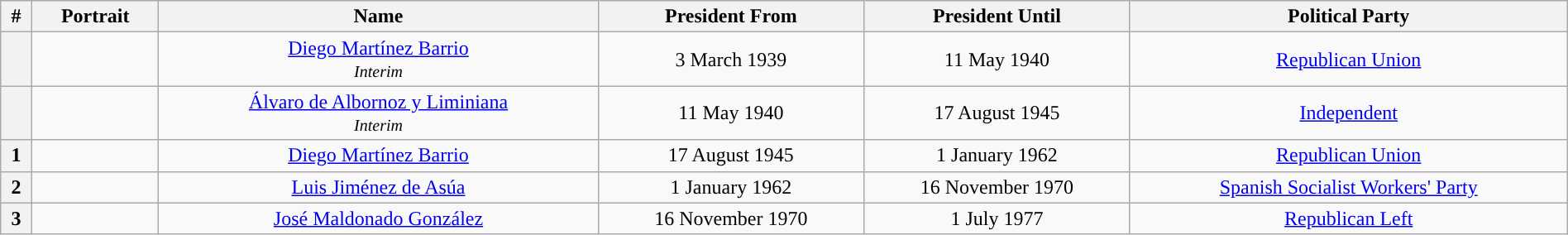<table style="text-align:center; width:100%" class="wikitable">
<tr>
<th>#</th>
<th>Portrait</th>
<th>Name</th>
<th>President From</th>
<th>President Until</th>
<th>Political Party</th>
</tr>
<tr>
<th style="background:"></th>
<td></td>
<td><a href='#'>Diego Martínez Barrio</a><em><br><small>Interim</small></em></td>
<td>3 March 1939</td>
<td>11 May 1940</td>
<td><a href='#'>Republican Union</a></td>
</tr>
<tr>
<th style="background:"></th>
<td></td>
<td><a href='#'>Álvaro de Albornoz y Liminiana</a> <em><br><small>Interim</small></em></td>
<td>11 May 1940</td>
<td>17 August 1945</td>
<td><a href='#'>Independent</a></td>
</tr>
<tr>
<th style="background:">1</th>
<td></td>
<td><a href='#'>Diego Martínez Barrio</a></td>
<td>17 August 1945</td>
<td>1 January 1962</td>
<td><a href='#'>Republican Union</a></td>
</tr>
<tr>
<th style="background:">2</th>
<td></td>
<td><a href='#'>Luis Jiménez de Asúa</a></td>
<td>1 January 1962</td>
<td>16 November 1970</td>
<td><a href='#'>Spanish Socialist Workers' Party</a></td>
</tr>
<tr>
<th style="background:">3</th>
<td></td>
<td><a href='#'>José Maldonado González</a></td>
<td>16 November 1970</td>
<td>1 July 1977</td>
<td><a href='#'>Republican Left</a></td>
</tr>
</table>
